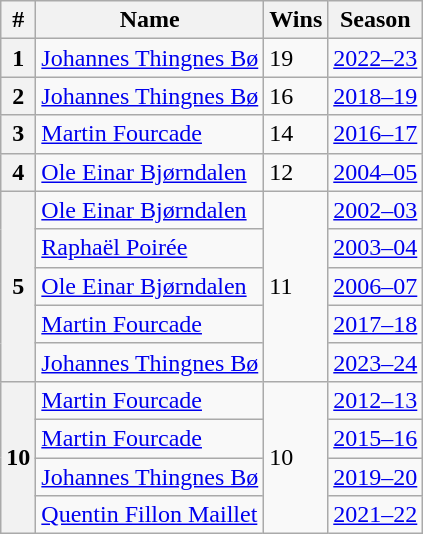<table class="wikitable plainrowheaders" style="display:inline-table;">
<tr>
<th>#</th>
<th>Name</th>
<th>Wins</th>
<th>Season</th>
</tr>
<tr>
<th>1</th>
<td style="text-align:left"> <a href='#'>Johannes Thingnes Bø</a></td>
<td>19</td>
<td><a href='#'>2022–23</a></td>
</tr>
<tr>
<th>2</th>
<td style="text-align:left"> <a href='#'>Johannes Thingnes Bø</a></td>
<td>16</td>
<td><a href='#'>2018–19</a></td>
</tr>
<tr>
<th>3</th>
<td style="text-align:left"> <a href='#'>Martin Fourcade</a></td>
<td>14</td>
<td><a href='#'>2016–17</a></td>
</tr>
<tr>
<th>4</th>
<td style="text-align:left"> <a href='#'>Ole Einar Bjørndalen</a></td>
<td>12</td>
<td><a href='#'>2004–05</a></td>
</tr>
<tr>
<th rowspan=5>5</th>
<td style="text-align:left"> <a href='#'>Ole Einar Bjørndalen</a></td>
<td rowspan=5>11</td>
<td><a href='#'>2002–03</a></td>
</tr>
<tr>
<td style="text-align:left"> <a href='#'>Raphaël Poirée</a></td>
<td><a href='#'>2003–04</a></td>
</tr>
<tr>
<td style="text-align:left"> <a href='#'>Ole Einar Bjørndalen</a></td>
<td><a href='#'>2006–07</a></td>
</tr>
<tr>
<td style="text-align:left"> <a href='#'>Martin Fourcade</a></td>
<td><a href='#'>2017–18</a></td>
</tr>
<tr>
<td style="text-align:left"> <a href='#'>Johannes Thingnes Bø</a></td>
<td><a href='#'>2023–24</a></td>
</tr>
<tr>
<th rowspan=4>10</th>
<td style="text-align:left"> <a href='#'>Martin Fourcade</a></td>
<td rowspan=4>10</td>
<td><a href='#'>2012–13</a></td>
</tr>
<tr>
<td style="text-align:left"> <a href='#'>Martin Fourcade</a></td>
<td><a href='#'>2015–16</a></td>
</tr>
<tr>
<td style="text-align:left"> <a href='#'>Johannes Thingnes Bø</a></td>
<td><a href='#'>2019–20</a></td>
</tr>
<tr>
<td style="text-align:left"> <a href='#'>Quentin Fillon Maillet</a></td>
<td><a href='#'>2021–22</a></td>
</tr>
</table>
